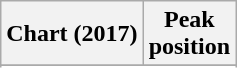<table class="wikitable sortable plainrowheaders" style="text-align:center">
<tr>
<th scope="col">Chart (2017)</th>
<th scope="col">Peak<br>position</th>
</tr>
<tr>
</tr>
<tr>
</tr>
<tr>
</tr>
<tr>
</tr>
<tr>
</tr>
<tr>
</tr>
<tr>
</tr>
<tr>
</tr>
<tr>
</tr>
<tr>
</tr>
<tr>
</tr>
<tr>
</tr>
</table>
